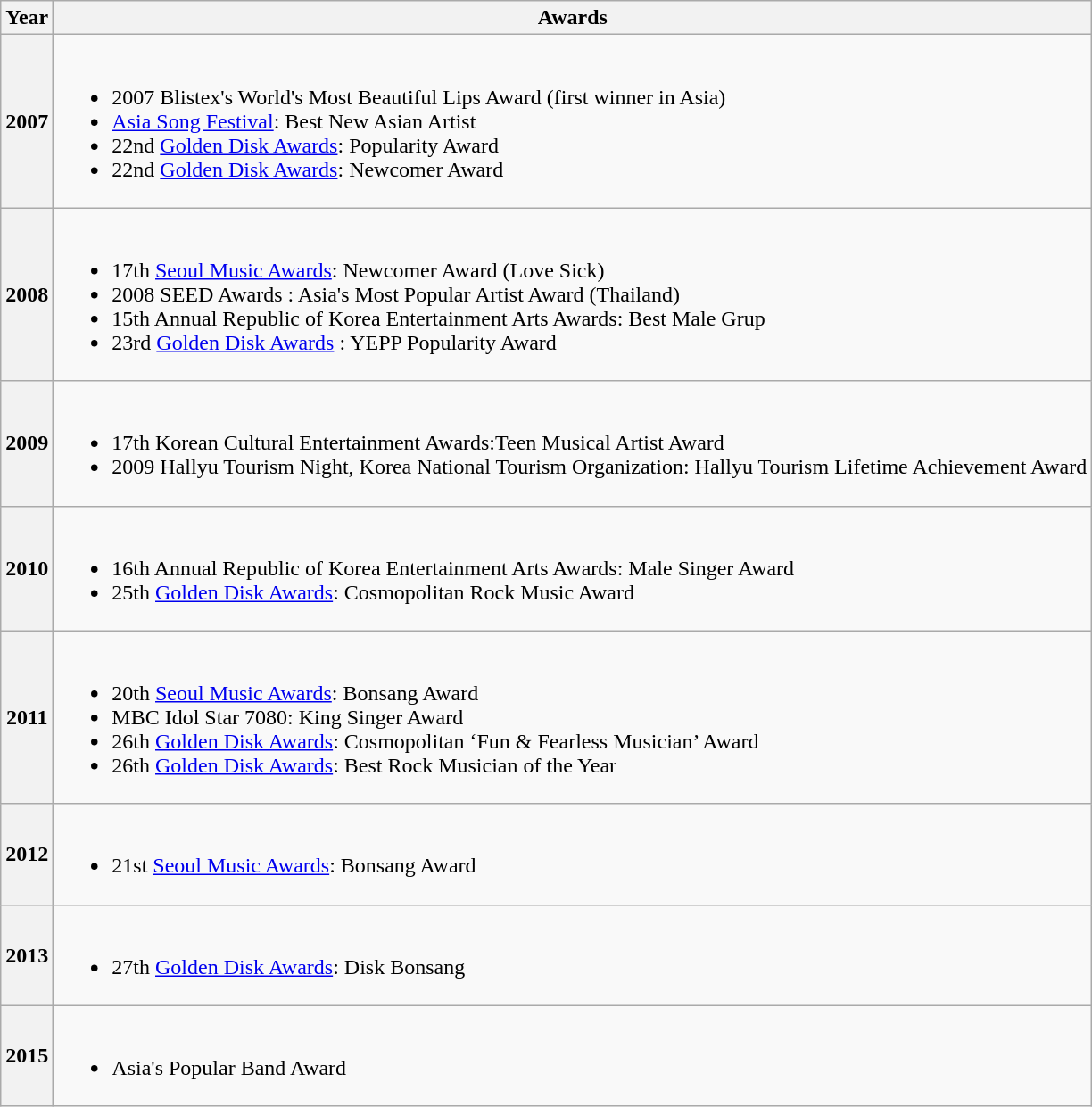<table class="wikitable">
<tr>
<th>Year</th>
<th>Awards</th>
</tr>
<tr>
<th>2007</th>
<td><br><ul><li>2007 Blistex's World's Most Beautiful Lips Award (first winner in Asia)</li><li><a href='#'>Asia Song Festival</a>: Best New Asian Artist</li><li>22nd <a href='#'>Golden Disk Awards</a>: Popularity Award</li><li>22nd <a href='#'>Golden Disk Awards</a>: Newcomer Award</li></ul></td>
</tr>
<tr>
<th>2008</th>
<td><br><ul><li>17th <a href='#'>Seoul Music Awards</a>: Newcomer Award (Love Sick)</li><li>2008 SEED Awards : Asia's Most Popular Artist Award (Thailand)</li><li>15th Annual Republic of Korea Entertainment Arts Awards: Best Male Grup</li><li>23rd <a href='#'>Golden Disk Awards</a> : YEPP Popularity Award</li></ul></td>
</tr>
<tr>
<th>2009</th>
<td><br><ul><li>17th Korean Cultural Entertainment Awards:Teen Musical Artist Award</li><li>2009 Hallyu Tourism Night, Korea National Tourism Organization: Hallyu Tourism Lifetime Achievement Award</li></ul></td>
</tr>
<tr>
<th>2010</th>
<td><br><ul><li>16th Annual Republic of Korea Entertainment Arts Awards: Male Singer Award</li><li>25th <a href='#'>Golden Disk Awards</a>: Cosmopolitan Rock Music Award</li></ul></td>
</tr>
<tr>
<th>2011</th>
<td><br><ul><li>20th <a href='#'>Seoul Music Awards</a>: Bonsang Award</li><li>MBC Idol Star 7080: King Singer Award</li><li>26th <a href='#'>Golden Disk Awards</a>: Cosmopolitan ‘Fun & Fearless Musician’ Award</li><li>26th <a href='#'>Golden Disk Awards</a>: Best Rock Musician of the Year</li></ul></td>
</tr>
<tr>
<th>2012</th>
<td><br><ul><li>21st <a href='#'>Seoul Music Awards</a>: Bonsang Award</li></ul></td>
</tr>
<tr>
<th>2013</th>
<td><br><ul><li>27th <a href='#'>Golden Disk Awards</a>: Disk Bonsang</li></ul></td>
</tr>
<tr>
<th>2015</th>
<td><br><ul><li>Asia's Popular Band Award</li></ul></td>
</tr>
</table>
